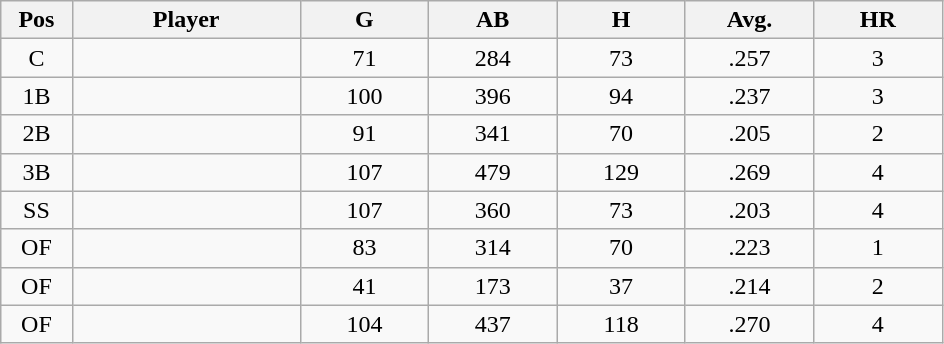<table class="wikitable sortable">
<tr>
<th bgcolor="#DDDDFF" width="5%">Pos</th>
<th bgcolor="#DDDDFF" width="16%">Player</th>
<th bgcolor="#DDDDFF" width="9%">G</th>
<th bgcolor="#DDDDFF" width="9%">AB</th>
<th bgcolor="#DDDDFF" width="9%">H</th>
<th bgcolor="#DDDDFF" width="9%">Avg.</th>
<th bgcolor="#DDDDFF" width="9%">HR</th>
</tr>
<tr align="center">
<td>C</td>
<td></td>
<td>71</td>
<td>284</td>
<td>73</td>
<td>.257</td>
<td>3</td>
</tr>
<tr align="center">
<td>1B</td>
<td></td>
<td>100</td>
<td>396</td>
<td>94</td>
<td>.237</td>
<td>3</td>
</tr>
<tr align="center">
<td>2B</td>
<td></td>
<td>91</td>
<td>341</td>
<td>70</td>
<td>.205</td>
<td>2</td>
</tr>
<tr align="center">
<td>3B</td>
<td></td>
<td>107</td>
<td>479</td>
<td>129</td>
<td>.269</td>
<td>4</td>
</tr>
<tr align="center">
<td>SS</td>
<td></td>
<td>107</td>
<td>360</td>
<td>73</td>
<td>.203</td>
<td>4</td>
</tr>
<tr align="center">
<td>OF</td>
<td></td>
<td>83</td>
<td>314</td>
<td>70</td>
<td>.223</td>
<td>1</td>
</tr>
<tr align="center">
<td>OF</td>
<td></td>
<td>41</td>
<td>173</td>
<td>37</td>
<td>.214</td>
<td>2</td>
</tr>
<tr align="center">
<td>OF</td>
<td></td>
<td>104</td>
<td>437</td>
<td>118</td>
<td>.270</td>
<td>4</td>
</tr>
</table>
